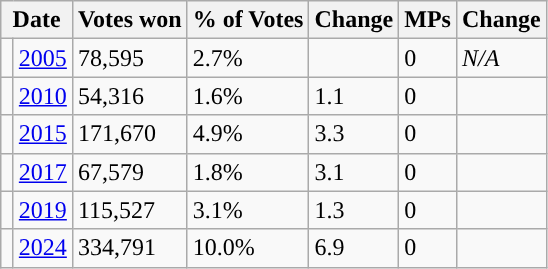<table class="wikitable sortable">
<tr>
<th colspan="2">Date</th>
<th>Votes won</th>
<th>% of Votes</th>
<th>Change</th>
<th>MPs</th>
<th>Change</th>
</tr>
<tr>
<td width="1"></td>
<td><a href='#'>2005</a></td>
<td>78,595</td>
<td>2.7%</td>
<td></td>
<td>0</td>
<td><em>N/A</em></td>
</tr>
<tr>
<td width="1"></td>
<td><a href='#'>2010</a></td>
<td>54,316</td>
<td>1.6%</td>
<td>1.1</td>
<td>0</td>
<td></td>
</tr>
<tr>
<td width="1"></td>
<td><a href='#'>2015</a></td>
<td>171,670</td>
<td>4.9%</td>
<td>3.3</td>
<td>0</td>
<td></td>
</tr>
<tr>
<td width="1"></td>
<td><a href='#'>2017</a></td>
<td>67,579</td>
<td>1.8%</td>
<td>3.1</td>
<td>0</td>
<td></td>
</tr>
<tr>
<td width="1"></td>
<td><a href='#'>2019</a></td>
<td>115,527</td>
<td>3.1%</td>
<td>1.3</td>
<td>0</td>
<td></td>
</tr>
<tr>
<td width="1"></td>
<td><a href='#'>2024</a></td>
<td>334,791</td>
<td>10.0%</td>
<td>6.9</td>
<td>0</td>
<td></td>
</tr>
</table>
